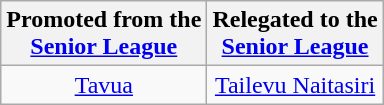<table class="wikitable">
<tr>
<th> Promoted from the<br><a href='#'>Senior League</a></th>
<th> Relegated to the<br><a href='#'>Senior League</a></th>
</tr>
<tr>
<td align="center"><a href='#'>Tavua</a></td>
<td align="center"><a href='#'>Tailevu Naitasiri</a></td>
</tr>
</table>
